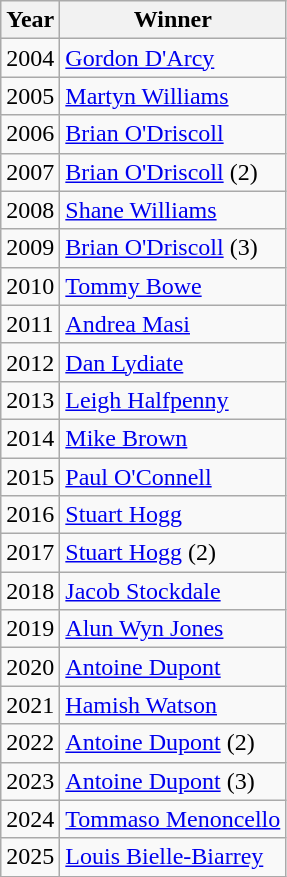<table class="wikitable sortable">
<tr>
<th>Year</th>
<th>Winner</th>
</tr>
<tr>
<td>2004</td>
<td> <a href='#'>Gordon D'Arcy</a></td>
</tr>
<tr>
<td>2005</td>
<td> <a href='#'>Martyn Williams</a></td>
</tr>
<tr>
<td>2006</td>
<td> <a href='#'>Brian O'Driscoll</a></td>
</tr>
<tr>
<td>2007</td>
<td> <a href='#'>Brian O'Driscoll</a> (2)</td>
</tr>
<tr>
<td>2008</td>
<td> <a href='#'>Shane Williams</a></td>
</tr>
<tr>
<td>2009</td>
<td> <a href='#'>Brian O'Driscoll</a> (3)</td>
</tr>
<tr>
<td>2010</td>
<td> <a href='#'>Tommy Bowe</a></td>
</tr>
<tr>
<td>2011</td>
<td> <a href='#'>Andrea Masi</a></td>
</tr>
<tr>
<td>2012</td>
<td> <a href='#'>Dan Lydiate</a></td>
</tr>
<tr>
<td>2013</td>
<td> <a href='#'>Leigh Halfpenny</a></td>
</tr>
<tr>
<td>2014</td>
<td> <a href='#'>Mike Brown</a></td>
</tr>
<tr>
<td>2015</td>
<td> <a href='#'>Paul O'Connell</a></td>
</tr>
<tr>
<td>2016</td>
<td> <a href='#'>Stuart Hogg</a></td>
</tr>
<tr>
<td>2017</td>
<td> <a href='#'>Stuart Hogg</a> (2)</td>
</tr>
<tr>
<td>2018</td>
<td> <a href='#'>Jacob Stockdale</a></td>
</tr>
<tr>
<td>2019</td>
<td> <a href='#'>Alun Wyn Jones</a></td>
</tr>
<tr>
<td>2020</td>
<td> <a href='#'>Antoine Dupont</a></td>
</tr>
<tr>
<td>2021</td>
<td> <a href='#'>Hamish Watson</a></td>
</tr>
<tr>
<td>2022</td>
<td> <a href='#'>Antoine Dupont</a> (2)</td>
</tr>
<tr>
<td>2023</td>
<td> <a href='#'>Antoine Dupont</a> (3)</td>
</tr>
<tr>
<td>2024</td>
<td> <a href='#'>Tommaso Menoncello</a></td>
</tr>
<tr>
<td>2025</td>
<td> <a href='#'>Louis Bielle-Biarrey</a></td>
</tr>
</table>
